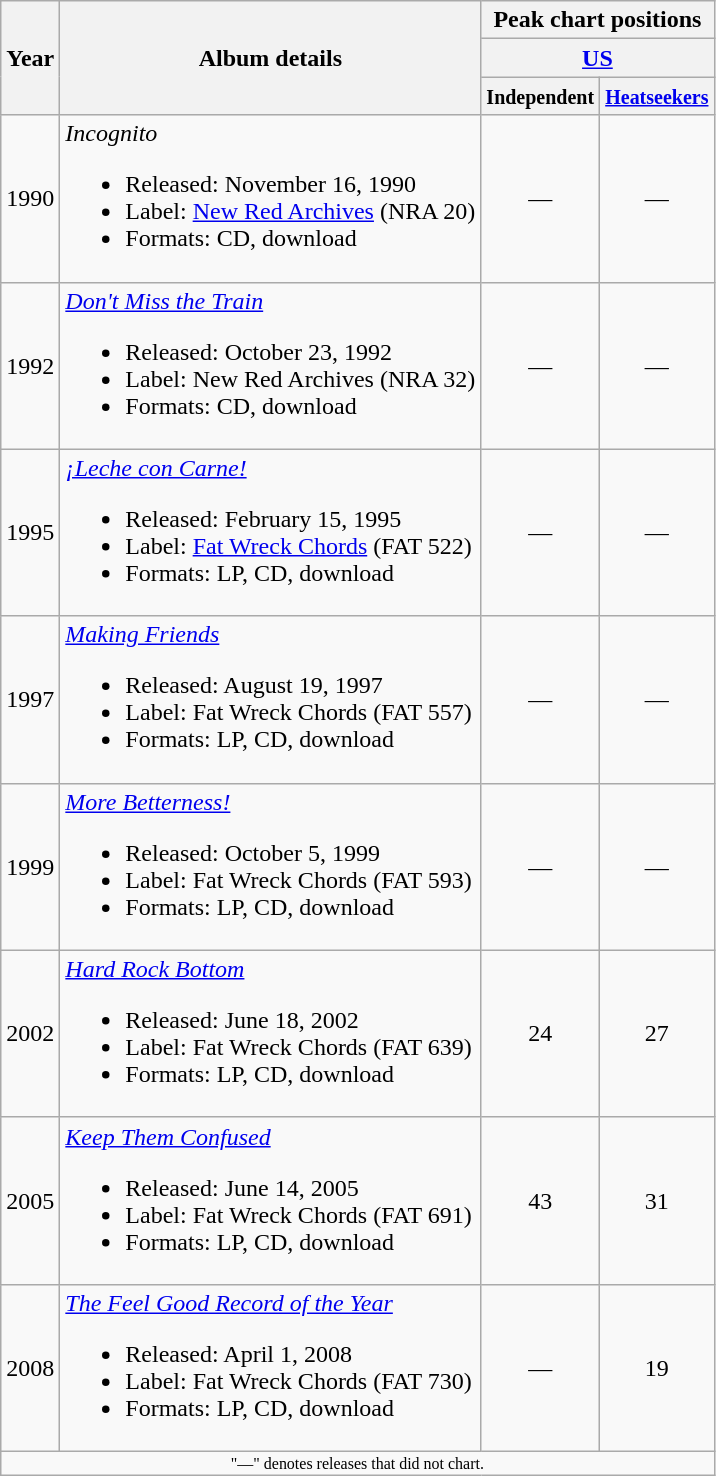<table class ="wikitable">
<tr>
<th rowspan="3">Year</th>
<th rowspan="3">Album details</th>
<th colspan="2">Peak chart positions</th>
</tr>
<tr>
<th colspan="2" align="center"><a href='#'>US</a></th>
</tr>
<tr>
<th><small>Independent</small><br></th>
<th><small><a href='#'>Heatseekers</a></small><br></th>
</tr>
<tr>
<td>1990</td>
<td><em>Incognito</em><br><ul><li>Released: November 16, 1990</li><li>Label: <a href='#'>New Red Archives</a> (NRA 20)</li><li>Formats: CD, download</li></ul></td>
<td align="center"> —</td>
<td align="center"> —</td>
</tr>
<tr>
<td>1992</td>
<td><em><a href='#'>Don't Miss the Train</a></em><br><ul><li>Released: October 23, 1992</li><li>Label: New Red Archives (NRA 32)</li><li>Formats: CD, download</li></ul></td>
<td align="center"> —</td>
<td align="center"> —</td>
</tr>
<tr>
<td>1995</td>
<td><em><a href='#'>¡Leche con Carne!</a></em><br><ul><li>Released: February 15, 1995</li><li>Label: <a href='#'>Fat Wreck Chords</a> (FAT 522)</li><li>Formats: LP, CD, download</li></ul></td>
<td align="center"> —</td>
<td align="center"> —</td>
</tr>
<tr>
<td>1997</td>
<td><em><a href='#'>Making Friends</a></em><br><ul><li>Released: August 19, 1997</li><li>Label: Fat Wreck Chords (FAT 557)</li><li>Formats: LP, CD, download</li></ul></td>
<td align="center"> —</td>
<td align="center"> —</td>
</tr>
<tr>
<td>1999</td>
<td><em><a href='#'>More Betterness!</a></em><br><ul><li>Released: October 5, 1999</li><li>Label: Fat Wreck Chords (FAT 593)</li><li>Formats: LP, CD, download</li></ul></td>
<td align="center"> —</td>
<td align="center"> —</td>
</tr>
<tr>
<td>2002</td>
<td><em><a href='#'>Hard Rock Bottom</a></em><br><ul><li>Released: June 18, 2002</li><li>Label: Fat Wreck Chords (FAT 639)</li><li>Formats: LP, CD, download</li></ul></td>
<td align="center"> 24</td>
<td align="center"> 27</td>
</tr>
<tr>
<td>2005</td>
<td><em><a href='#'>Keep Them Confused</a></em><br><ul><li>Released: June 14, 2005</li><li>Label: Fat Wreck Chords (FAT 691)</li><li>Formats: LP, CD, download</li></ul></td>
<td align="center"> 43</td>
<td align="center"> 31</td>
</tr>
<tr>
<td>2008</td>
<td><em><a href='#'>The Feel Good Record of the Year</a></em><br><ul><li>Released: April 1, 2008</li><li>Label: Fat Wreck Chords (FAT 730)</li><li>Formats: LP, CD, download</li></ul></td>
<td align="center"> —</td>
<td align="center"> 19</td>
</tr>
<tr>
<td align="center" colspan="4" style="font-size: 8pt">"—" denotes releases that did not chart.</td>
</tr>
</table>
